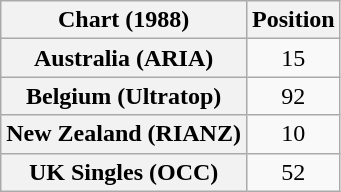<table class="wikitable sortable plainrowheaders" style="text-align:center">
<tr>
<th>Chart (1988)</th>
<th>Position</th>
</tr>
<tr>
<th scope="row">Australia (ARIA)</th>
<td>15</td>
</tr>
<tr>
<th scope="row">Belgium (Ultratop)</th>
<td>92</td>
</tr>
<tr>
<th scope="row">New Zealand (RIANZ)</th>
<td>10</td>
</tr>
<tr>
<th scope="row">UK Singles (OCC)</th>
<td>52</td>
</tr>
</table>
